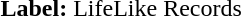<table style="float: right; clear: right; margin: 0 0 1em 1em; width: 200px;">
<tr>
<td><strong>Label:</strong> LifeLike Records</td>
</tr>
</table>
